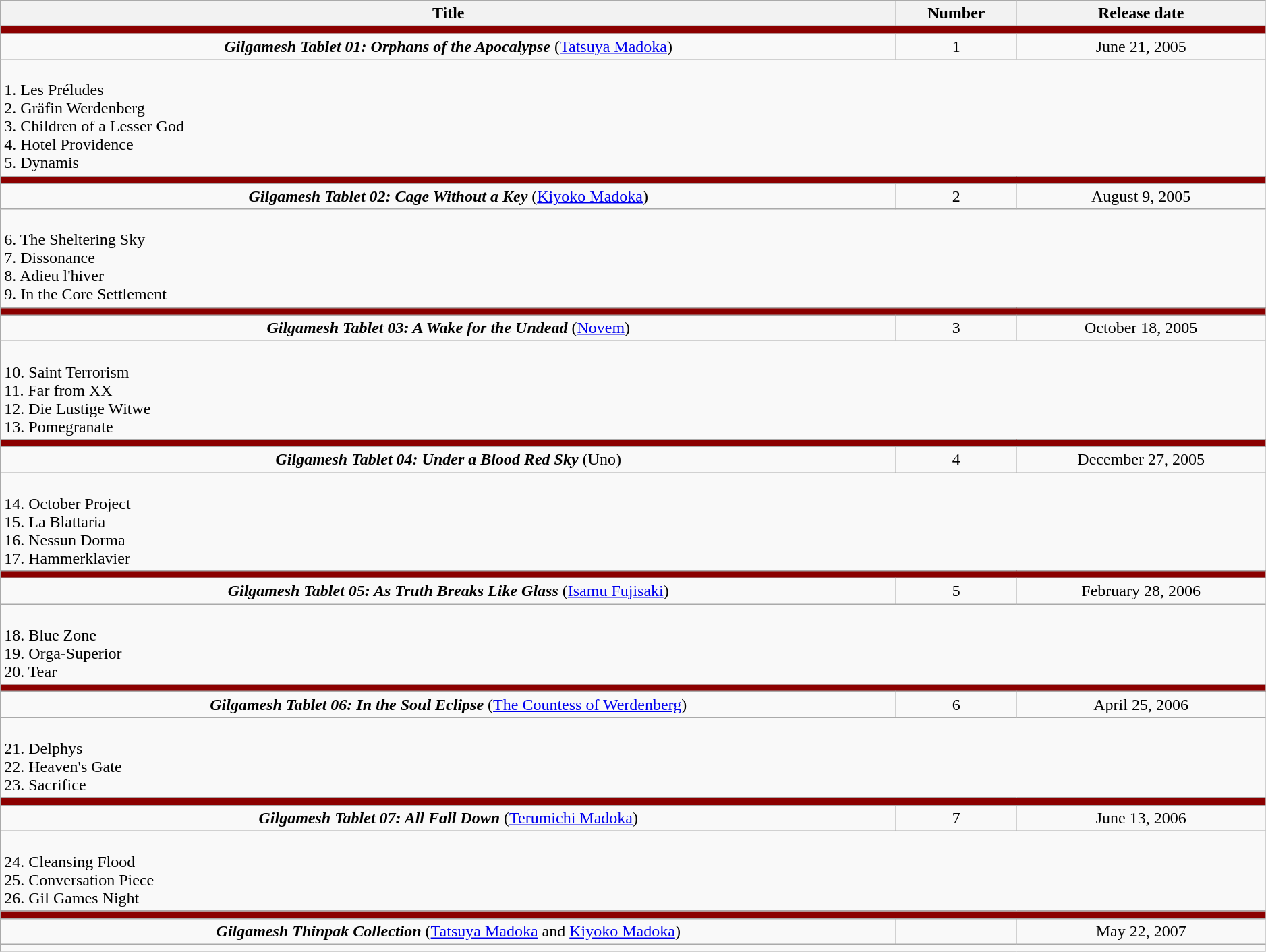<table class="wikitable" width="99%">
<tr style="text-align: center;">
<th>Title</th>
<th>Number</th>
<th>Release date</th>
</tr>
<tr>
<td colspan="4" bgcolor="darkred"></td>
</tr>
<tr style="text-align: center;">
<td><strong><em>Gilgamesh Tablet 01: Orphans of the Apocalypse</em></strong> (<a href='#'>Tatsuya Madoka</a>)</td>
<td>1</td>
<td>June 21, 2005</td>
</tr>
<tr>
<td colspan="3"><br>1. Les Préludes<br>
2. Gräfin Werdenberg<br>
3. Children of a Lesser God<br>
4. Hotel Providence<br>
5. Dynamis</td>
</tr>
<tr>
<td colspan="4" bgcolor="darkred"></td>
</tr>
<tr style="text-align: center;">
<td><strong><em>Gilgamesh Tablet 02: Cage Without a Key</em></strong> (<a href='#'>Kiyoko Madoka</a>)</td>
<td>2</td>
<td>August 9, 2005</td>
</tr>
<tr>
<td colspan="3"><br>6. The Sheltering Sky<br>
7. Dissonance<br>
8. Adieu l'hiver<br>
9. In the Core Settlement</td>
</tr>
<tr>
<td colspan="4" bgcolor="darkred"></td>
</tr>
<tr style="text-align: center;">
<td><strong><em>Gilgamesh Tablet 03: A Wake for the Undead</em></strong> (<a href='#'>Novem</a>)</td>
<td>3</td>
<td>October 18, 2005</td>
</tr>
<tr>
<td colspan="3"><br>10. Saint Terrorism<br>
11. Far from XX<br>
12. Die Lustige Witwe<br>
13. Pomegranate</td>
</tr>
<tr>
<td colspan="4" bgcolor="darkred"></td>
</tr>
<tr style="text-align: center;">
<td><strong><em>Gilgamesh Tablet 04: Under a Blood Red Sky</em></strong> (Uno)</td>
<td>4</td>
<td>December 27, 2005</td>
</tr>
<tr>
<td colspan="3"><br>14. October Project<br>
15. La Blattaria<br>
16. Nessun Dorma<br>
17. Hammerklavier</td>
</tr>
<tr>
<td colspan="4" bgcolor="darkred"></td>
</tr>
<tr style="text-align: center;">
<td><strong><em>Gilgamesh Tablet 05: As Truth Breaks Like Glass</em></strong> (<a href='#'>Isamu Fujisaki</a>)</td>
<td>5</td>
<td>February 28, 2006</td>
</tr>
<tr>
<td colspan="3"><br>18. Blue Zone<br>
19. Orga-Superior<br>
20. Tear</td>
</tr>
<tr>
<td colspan="4" bgcolor="darkred"></td>
</tr>
<tr style="text-align: center;">
<td><strong><em>Gilgamesh Tablet 06: In the Soul Eclipse</em></strong> (<a href='#'>The Countess of Werdenberg</a>)</td>
<td>6</td>
<td>April 25, 2006</td>
</tr>
<tr>
<td colspan="3"><br>21. Delphys<br>
22. Heaven's Gate<br>
23. Sacrifice</td>
</tr>
<tr>
<td colspan="4" bgcolor="darkred"></td>
</tr>
<tr style="text-align: center;">
<td><strong><em>Gilgamesh Tablet 07: All Fall Down</em></strong> (<a href='#'>Terumichi Madoka</a>)</td>
<td>7</td>
<td>June 13, 2006</td>
</tr>
<tr>
<td colspan="3"><br>24. Cleansing Flood<br>
25. Conversation Piece<br>
26. Gil Games Night</td>
</tr>
<tr>
<td colspan="4" bgcolor="darkred"></td>
</tr>
<tr style="text-align: center;">
<td><strong><em>Gilgamesh Thinpak Collection</em></strong> (<a href='#'>Tatsuya Madoka</a> and <a href='#'>Kiyoko Madoka</a>)</td>
<td></td>
<td>May 22, 2007</td>
</tr>
<tr>
<td colspan="3"></td>
</tr>
</table>
